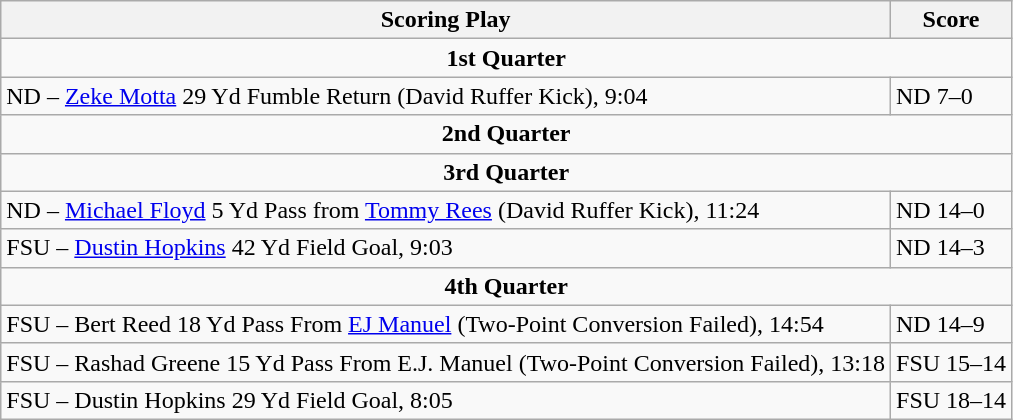<table class="wikitable">
<tr>
<th>Scoring Play</th>
<th>Score</th>
</tr>
<tr>
<td colspan="4" align="center"><strong>1st Quarter</strong></td>
</tr>
<tr>
<td>ND – <a href='#'>Zeke Motta</a> 29 Yd Fumble Return (David Ruffer Kick), 9:04</td>
<td>ND 7–0</td>
</tr>
<tr>
<td colspan="4" align="center"><strong>2nd Quarter</strong></td>
</tr>
<tr>
<td colspan="4" align="center"><strong>3rd Quarter</strong></td>
</tr>
<tr>
<td>ND – <a href='#'>Michael Floyd</a> 5 Yd Pass from <a href='#'>Tommy Rees</a> (David Ruffer Kick), 11:24</td>
<td>ND 14–0</td>
</tr>
<tr>
<td>FSU – <a href='#'>Dustin Hopkins</a> 42 Yd Field Goal, 9:03</td>
<td>ND 14–3</td>
</tr>
<tr>
<td colspan="4" align="center"><strong>4th Quarter</strong></td>
</tr>
<tr>
<td>FSU – Bert Reed 18 Yd Pass From <a href='#'>EJ Manuel</a> (Two-Point Conversion Failed), 14:54</td>
<td>ND 14–9</td>
</tr>
<tr>
<td>FSU – Rashad Greene 15 Yd Pass From E.J. Manuel (Two-Point Conversion Failed), 13:18</td>
<td>FSU 15–14</td>
</tr>
<tr>
<td>FSU – Dustin Hopkins 29 Yd Field Goal, 8:05</td>
<td>FSU 18–14</td>
</tr>
</table>
